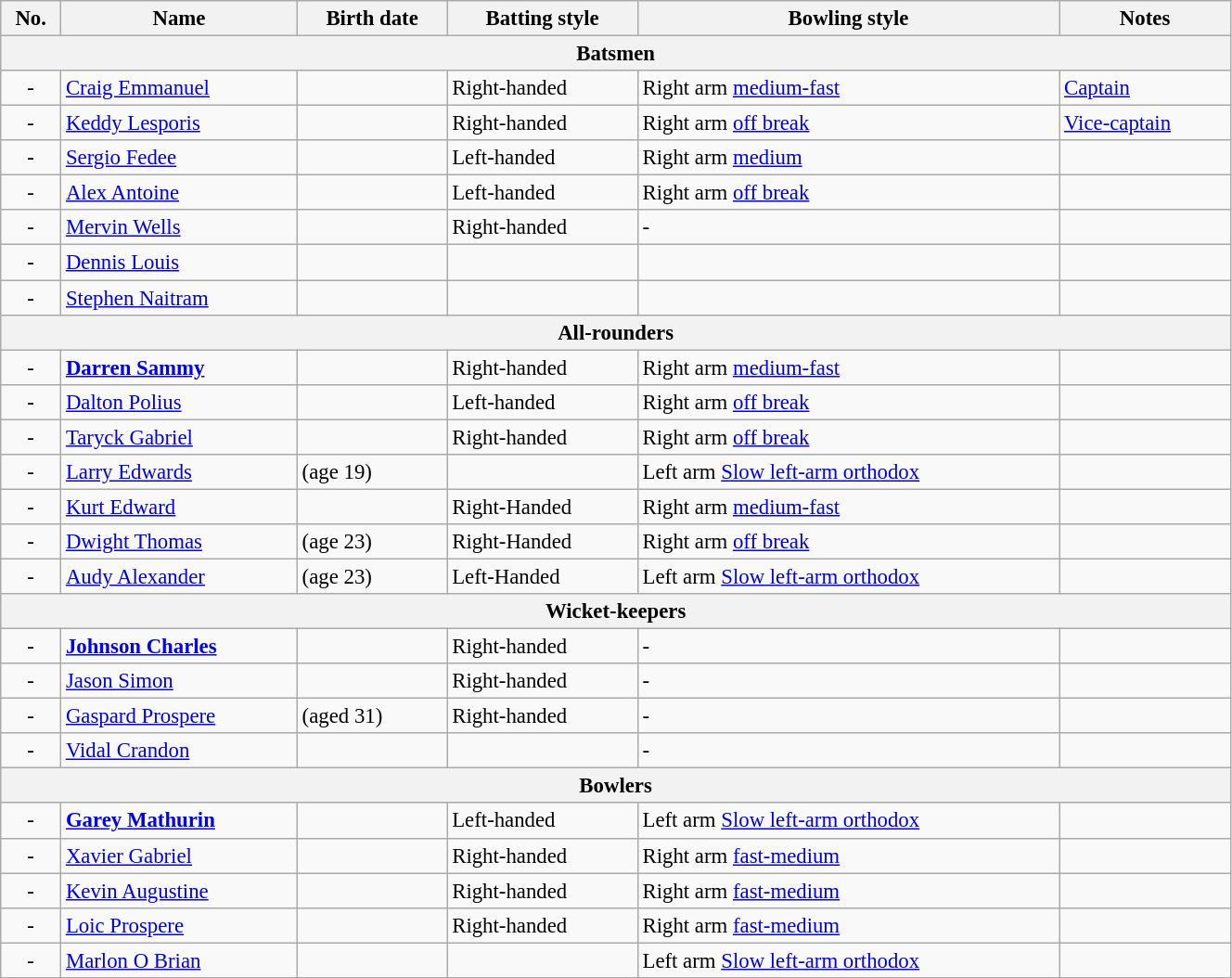<table class="wikitable" style="font-size:95%;" width="70%">
<tr>
<th>No.</th>
<th>Name</th>
<th>Birth date</th>
<th>Batting style</th>
<th>Bowling style</th>
<th>Notes</th>
</tr>
<tr>
<th colspan="7">Batsmen</th>
</tr>
<tr>
<td style="text-align:center">-</td>
<td><a href='#'>Craig Emmanuel</a></td>
<td></td>
<td>Right-handed</td>
<td>Right arm <a href='#'>medium-fast</a></td>
<td><a href='#'>Captain</a></td>
</tr>
<tr>
<td style="text-align:center">-</td>
<td><a href='#'>Keddy Lesporis</a></td>
<td></td>
<td>Right-handed</td>
<td>Right arm <a href='#'>off break</a></td>
<td><a href='#'>Vice-captain</a></td>
</tr>
<tr>
<td style="text-align:center">-</td>
<td><a href='#'>Sergio Fedee</a></td>
<td></td>
<td>Left-handed</td>
<td>Right arm <a href='#'>medium</a></td>
<td></td>
</tr>
<tr>
<td style="text-align:center">-</td>
<td><a href='#'>Alex Antoine</a></td>
<td></td>
<td>Left-handed</td>
<td>Right arm <a href='#'>off break</a></td>
<td></td>
</tr>
<tr>
<td style="text-align:center">-</td>
<td><a href='#'>Mervin Wells</a></td>
<td></td>
<td>Right-handed</td>
<td>-</td>
<td></td>
</tr>
<tr>
<td style="text-align:center">-</td>
<td><a href='#'>Dennis Louis</a></td>
<td></td>
<td></td>
<td></td>
<td></td>
</tr>
<tr>
<td style="text-align:center">-</td>
<td><a href='#'>Stephen Naitram</a></td>
<td></td>
<td></td>
<td></td>
<td></td>
</tr>
<tr>
<th colspan="7">All-rounders</th>
</tr>
<tr>
<td style="text-align:center">-</td>
<td><strong><a href='#'>Darren Sammy</a></strong></td>
<td></td>
<td>Right-handed</td>
<td>Right arm <a href='#'>medium-fast</a></td>
<td></td>
</tr>
<tr>
<td style="text-align:center">-</td>
<td><a href='#'>Dalton Polius</a></td>
<td></td>
<td>Left-handed</td>
<td>Right arm <a href='#'>off break</a></td>
<td></td>
</tr>
<tr>
<td style="text-align:center">-</td>
<td><a href='#'>Taryck Gabriel</a></td>
<td></td>
<td>Right-handed</td>
<td>Right arm <a href='#'>off break</a></td>
<td></td>
</tr>
<tr>
<td style="text-align:center">-</td>
<td><a href='#'>Larry Edwards</a></td>
<td>(age 19)</td>
<td></td>
<td>Left arm <a href='#'>Slow left-arm orthodox</a></td>
<td></td>
</tr>
<tr>
<td style="text-align:center">-</td>
<td><a href='#'>Kurt Edward</a></td>
<td></td>
<td>Right-Handed</td>
<td>Right arm <a href='#'>medium-fast</a></td>
<td></td>
</tr>
<tr>
<td style="text-align:center">-</td>
<td><a href='#'>Dwight Thomas</a></td>
<td>(age 23)</td>
<td>Right-Handed</td>
<td>Right arm <a href='#'>off break</a></td>
<td></td>
</tr>
<tr>
<td style="text-align:center">-</td>
<td><a href='#'>Audy Alexander</a></td>
<td>(age 23)</td>
<td>Left-Handed</td>
<td>Left arm <a href='#'>Slow left-arm orthodox</a></td>
<td></td>
</tr>
<tr>
<th colspan="7">Wicket-keepers</th>
</tr>
<tr>
<td style="text-align:center">-</td>
<td><strong><a href='#'>Johnson Charles</a></strong></td>
<td></td>
<td>Right-handed</td>
<td>-</td>
<td></td>
</tr>
<tr>
<td style="text-align:center">-</td>
<td><a href='#'>Jason Simon</a></td>
<td></td>
<td>Right-handed</td>
<td>-</td>
<td></td>
</tr>
<tr>
<td style="text-align:center">-</td>
<td><a href='#'>Gaspard Prospere</a></td>
<td>(aged 31)</td>
<td>Right-handed</td>
<td>-</td>
<td></td>
</tr>
<tr>
<td style="text-align:center">-</td>
<td><a href='#'>Vidal Crandon</a></td>
<td></td>
<td></td>
<td>-</td>
<td></td>
</tr>
<tr>
<th colspan="7">Bowlers</th>
</tr>
<tr>
<td style="text-align:center">-</td>
<td><strong><a href='#'>Garey Mathurin</a></strong></td>
<td></td>
<td>Left-handed</td>
<td>Left arm <a href='#'>Slow left-arm orthodox</a></td>
<td></td>
</tr>
<tr>
<td style="text-align:center">-</td>
<td><a href='#'>Xavier Gabriel</a></td>
<td></td>
<td>Right-handed</td>
<td>Right arm <a href='#'>fast-medium</a></td>
<td></td>
</tr>
<tr>
<td style="text-align:center">-</td>
<td><a href='#'>Kevin Augustine</a></td>
<td></td>
<td>Right-handed</td>
<td>Right arm <a href='#'>fast-medium</a></td>
<td></td>
</tr>
<tr>
<td style="text-align:center">-</td>
<td><a href='#'>Loic Prospere</a></td>
<td></td>
<td>Right-handed</td>
<td>Right arm <a href='#'>fast-medium</a></td>
<td></td>
</tr>
<tr>
<td style="text-align:center">-</td>
<td><a href='#'>Marlon O Brian</a></td>
<td></td>
<td></td>
<td>Left arm <a href='#'>Slow left-arm orthodox</a></td>
<td></td>
</tr>
</table>
